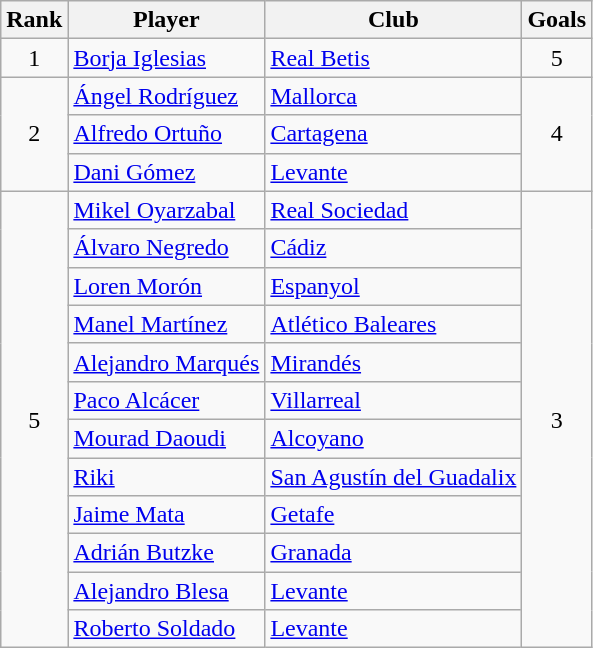<table class="wikitable" style="text-align:center">
<tr>
<th>Rank</th>
<th>Player</th>
<th>Club</th>
<th>Goals</th>
</tr>
<tr>
<td rowspan=1>1</td>
<td align="left"> <a href='#'>Borja Iglesias</a></td>
<td align="left"><a href='#'>Real Betis</a></td>
<td>5</td>
</tr>
<tr>
<td rowspan=3>2</td>
<td align="left"> <a href='#'>Ángel Rodríguez</a></td>
<td align="left"><a href='#'>Mallorca</a></td>
<td rowspan=3>4</td>
</tr>
<tr>
<td align="left"> <a href='#'>Alfredo Ortuño</a></td>
<td align="left"><a href='#'>Cartagena</a></td>
</tr>
<tr>
<td align="left"> <a href='#'>Dani Gómez</a></td>
<td align="left"><a href='#'>Levante</a></td>
</tr>
<tr>
<td rowspan=12>5</td>
<td align="left"> <a href='#'>Mikel Oyarzabal</a></td>
<td align="left"><a href='#'>Real Sociedad</a></td>
<td rowspan=12>3</td>
</tr>
<tr>
<td align="left"> <a href='#'>Álvaro Negredo</a></td>
<td align="left"><a href='#'>Cádiz</a></td>
</tr>
<tr>
<td align="left"> <a href='#'>Loren Morón</a></td>
<td align="left"><a href='#'>Espanyol</a></td>
</tr>
<tr>
<td align="left"> <a href='#'>Manel Martínez</a></td>
<td align="left"><a href='#'>Atlético Baleares</a></td>
</tr>
<tr>
<td align="left"> <a href='#'>Alejandro Marqués</a></td>
<td align="left"><a href='#'>Mirandés</a></td>
</tr>
<tr>
<td align="left"> <a href='#'>Paco Alcácer</a></td>
<td align="left"><a href='#'>Villarreal</a></td>
</tr>
<tr>
<td align="left"> <a href='#'>Mourad Daoudi</a></td>
<td align="left"><a href='#'>Alcoyano</a></td>
</tr>
<tr>
<td align="left"> <a href='#'>Riki</a></td>
<td align="left"><a href='#'>San Agustín del Guadalix</a></td>
</tr>
<tr>
<td align="left"> <a href='#'>Jaime Mata</a></td>
<td align="left"><a href='#'>Getafe</a></td>
</tr>
<tr>
<td align="left"> <a href='#'>Adrián Butzke</a></td>
<td align="left"><a href='#'>Granada</a></td>
</tr>
<tr>
<td align="left"> <a href='#'>Alejandro Blesa</a></td>
<td align="left"><a href='#'>Levante</a></td>
</tr>
<tr>
<td align="left"> <a href='#'>Roberto Soldado</a></td>
<td align="left"><a href='#'>Levante</a></td>
</tr>
</table>
